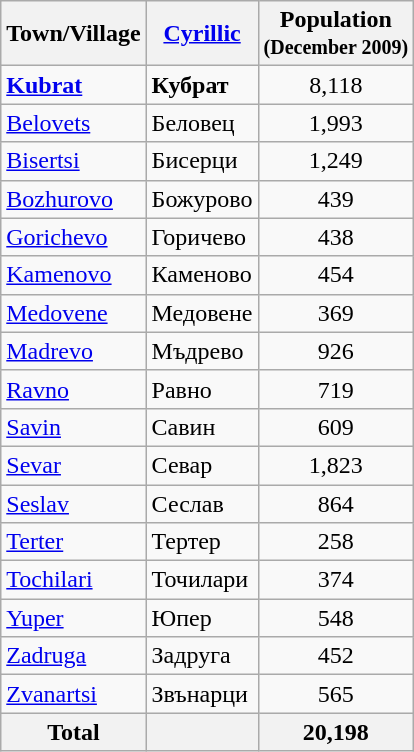<table class="wikitable sortable">
<tr>
<th>Town/Village</th>
<th><a href='#'>Cyrillic</a></th>
<th>Population<br><small>(December 2009)</small></th>
</tr>
<tr>
<td><strong><a href='#'>Kubrat</a></strong></td>
<td><strong>Кубрат</strong></td>
<td align="center">8,118</td>
</tr>
<tr>
<td><a href='#'>Belovets</a></td>
<td>Беловец</td>
<td align="center">1,993</td>
</tr>
<tr>
<td><a href='#'>Bisertsi</a></td>
<td>Бисерци</td>
<td align="center">1,249</td>
</tr>
<tr>
<td><a href='#'>Bozhurovo</a></td>
<td>Божурово</td>
<td align="center">439</td>
</tr>
<tr>
<td><a href='#'>Gorichevo</a></td>
<td>Горичево</td>
<td align="center">438</td>
</tr>
<tr>
<td><a href='#'>Kamenovo</a></td>
<td>Каменово</td>
<td align="center">454</td>
</tr>
<tr>
<td><a href='#'>Medovene</a></td>
<td>Медовене</td>
<td align="center">369</td>
</tr>
<tr>
<td><a href='#'>Madrevo</a></td>
<td>Мъдрево</td>
<td align="center">926</td>
</tr>
<tr>
<td><a href='#'>Ravno</a></td>
<td>Равно</td>
<td align="center">719</td>
</tr>
<tr>
<td><a href='#'>Savin</a></td>
<td>Савин</td>
<td align="center">609</td>
</tr>
<tr>
<td><a href='#'>Sevar</a></td>
<td>Севар</td>
<td align="center">1,823</td>
</tr>
<tr>
<td><a href='#'>Seslav</a></td>
<td>Сеслав</td>
<td align="center">864</td>
</tr>
<tr>
<td><a href='#'>Terter</a></td>
<td>Тертер</td>
<td align="center">258</td>
</tr>
<tr>
<td><a href='#'>Tochilari</a></td>
<td>Точилари</td>
<td align="center">374</td>
</tr>
<tr>
<td><a href='#'>Yuper</a></td>
<td>Юпер</td>
<td align="center">548</td>
</tr>
<tr>
<td><a href='#'>Zadruga</a></td>
<td>Задруга</td>
<td align="center">452</td>
</tr>
<tr>
<td><a href='#'>Zvanartsi</a></td>
<td>Звънарци</td>
<td align="center">565</td>
</tr>
<tr>
<th>Total</th>
<th></th>
<th align="center">20,198</th>
</tr>
</table>
